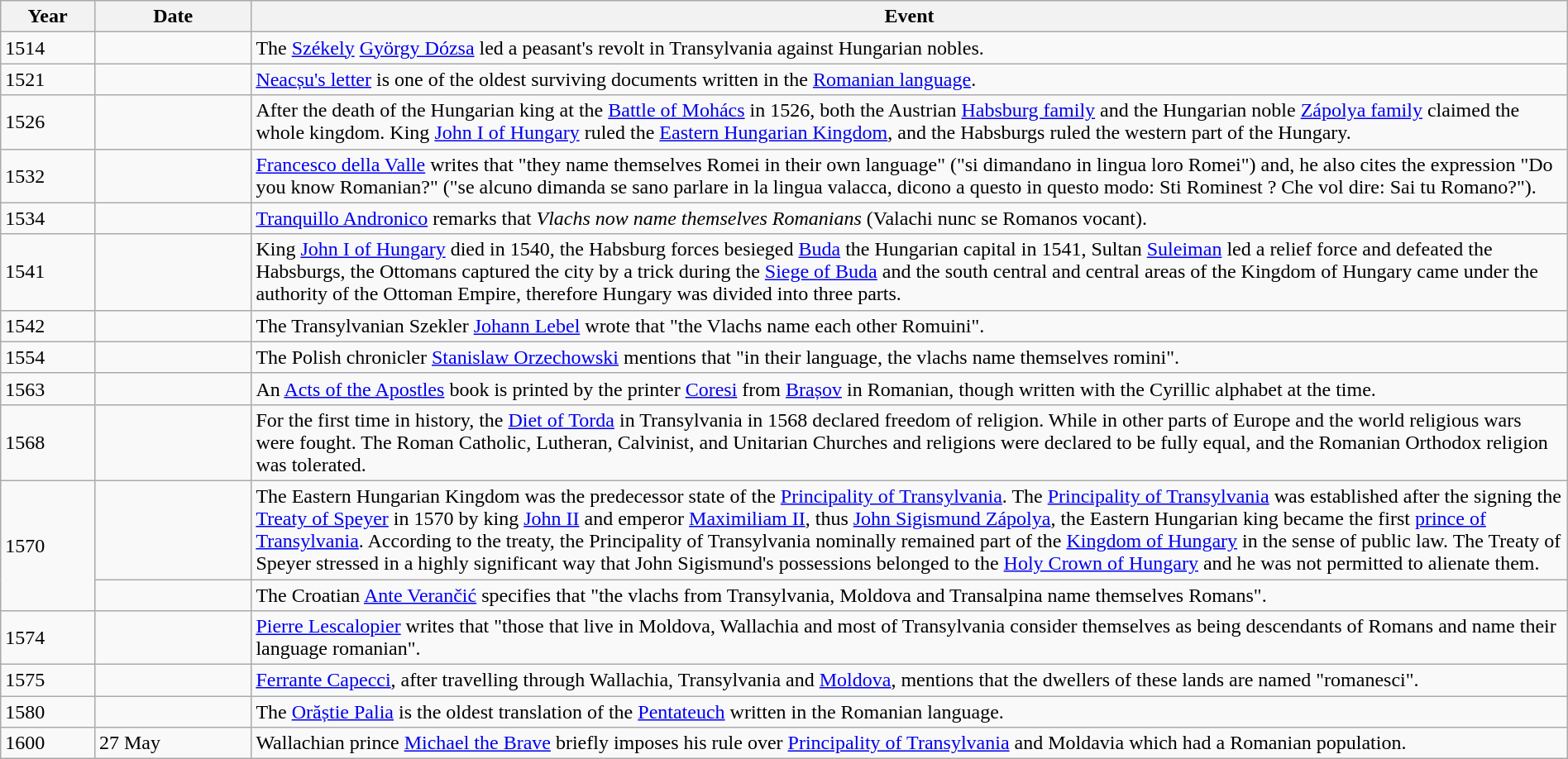<table class="wikitable" width="100%">
<tr>
<th style="width:6%">Year</th>
<th style="width:10%">Date</th>
<th>Event</th>
</tr>
<tr>
<td>1514</td>
<td></td>
<td>The <a href='#'>Székely</a> <a href='#'>György Dózsa</a> led a peasant's revolt in Transylvania against Hungarian nobles.</td>
</tr>
<tr>
<td>1521</td>
<td></td>
<td><a href='#'>Neacșu's letter</a> is one of the oldest surviving documents written in the <a href='#'>Romanian language</a>.</td>
</tr>
<tr>
<td>1526</td>
<td></td>
<td>After the death of the Hungarian king at the <a href='#'>Battle of Mohács</a> in 1526, both the Austrian <a href='#'>Habsburg family</a> and the Hungarian noble <a href='#'>Zápolya family</a> claimed the whole kingdom. King <a href='#'>John I of Hungary</a> ruled the <a href='#'>Eastern Hungarian Kingdom</a>, and the Habsburgs ruled the western part of the Hungary.</td>
</tr>
<tr>
<td>1532</td>
<td></td>
<td><a href='#'>Francesco della Valle</a> writes that "they name themselves Romei in their own language" ("si dimandano in lingua loro Romei") and, he also cites the expression "Do you know Romanian?" ("se alcuno dimanda se sano parlare in la lingua valacca, dicono a questo in questo modo: Sti Rominest ? Che vol dire: Sai tu Romano?").</td>
</tr>
<tr>
<td>1534</td>
<td></td>
<td><a href='#'>Tranquillo Andronico</a> remarks that <em>Vlachs now name themselves Romanians</em> (Valachi nunc se Romanos vocant).</td>
</tr>
<tr>
<td>1541</td>
<td></td>
<td>King <a href='#'>John I of Hungary</a> died in 1540, the Habsburg forces besieged <a href='#'>Buda</a> the Hungarian capital in 1541, Sultan <a href='#'>Suleiman</a> led a relief force and defeated the Habsburgs, the Ottomans captured the city by a trick during the <a href='#'>Siege of Buda</a> and the south central and central areas of the Kingdom of Hungary came under the authority of the Ottoman Empire, therefore Hungary was divided into three parts.</td>
</tr>
<tr>
<td>1542</td>
<td></td>
<td>The Transylvanian Szekler <a href='#'>Johann Lebel</a> wrote that "the Vlachs name each other Romuini".</td>
</tr>
<tr>
<td>1554</td>
<td></td>
<td>The Polish chronicler <a href='#'>Stanislaw Orzechowski</a> mentions that "in their language, the vlachs name themselves romini".</td>
</tr>
<tr>
<td>1563</td>
<td></td>
<td>An <a href='#'>Acts of the Apostles</a> book is printed by the printer <a href='#'>Coresi</a> from <a href='#'>Brașov</a> in Romanian, though written with the Cyrillic alphabet at the time.</td>
</tr>
<tr>
<td>1568</td>
<td></td>
<td>For the first time in history, the <a href='#'>Diet of Torda</a> in Transylvania in 1568 declared freedom of religion. While in other parts of Europe and the world religious wars were fought. The Roman Catholic, Lutheran, Calvinist, and Unitarian Churches and religions were declared to be fully equal, and the Romanian Orthodox religion was tolerated.</td>
</tr>
<tr>
<td rowspan="2">1570</td>
<td></td>
<td>The Eastern Hungarian Kingdom was the predecessor state of the <a href='#'>Principality of Transylvania</a>. The <a href='#'>Principality of Transylvania</a> was established after the signing the <a href='#'>Treaty of Speyer</a> in 1570 by king <a href='#'>John II</a> and emperor <a href='#'>Maximiliam II</a>, thus <a href='#'>John Sigismund Zápolya</a>, the Eastern Hungarian king became the first <a href='#'>prince of Transylvania</a>. According to the treaty, the Principality of Transylvania nominally remained part of the <a href='#'>Kingdom of Hungary</a> in the sense of public law. The Treaty of Speyer stressed in a highly significant way that John Sigismund's possessions belonged to the <a href='#'>Holy Crown of Hungary</a> and he was not permitted to alienate them.</td>
</tr>
<tr>
<td></td>
<td>The Croatian <a href='#'>Ante Verančić</a> specifies that "the vlachs from Transylvania, Moldova and Transalpina name themselves Romans".</td>
</tr>
<tr>
<td>1574</td>
<td></td>
<td><a href='#'>Pierre Lescalopier</a> writes that "those that live in Moldova, Wallachia and most of Transylvania consider themselves as being descendants of Romans and name their language romanian".</td>
</tr>
<tr>
<td>1575</td>
<td></td>
<td><a href='#'>Ferrante Capecci</a>, after travelling through Wallachia, Transylvania and <a href='#'>Moldova</a>, mentions that the dwellers of these lands are named "romanesci".</td>
</tr>
<tr>
<td>1580</td>
<td></td>
<td>The <a href='#'>Orăștie Palia</a> is the oldest translation of the <a href='#'>Pentateuch</a> written in the Romanian language.</td>
</tr>
<tr>
<td>1600</td>
<td>27 May</td>
<td>Wallachian prince <a href='#'>Michael the Brave</a> briefly imposes his rule over <a href='#'>Principality of Transylvania</a> and Moldavia which had a Romanian population.</td>
</tr>
</table>
